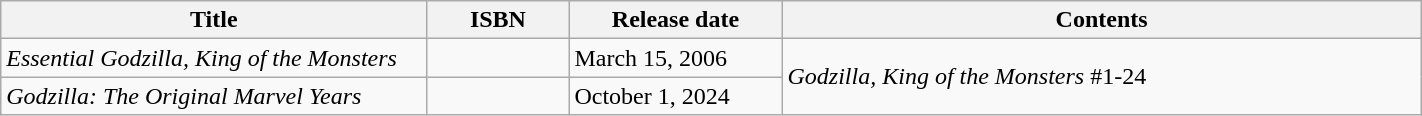<table class="wikitable" width="75%">
<tr>
<th width=30%>Title</th>
<th width=10%>ISBN</th>
<th width=15%>Release date</th>
<th width=45%>Contents</th>
</tr>
<tr>
<td><em>Essential Godzilla, King of the Monsters</em></td>
<td></td>
<td>March 15, 2006</td>
<td rowspan= 2><em>Godzilla, King of the Monsters</em> #1-24</td>
</tr>
<tr>
<td><em>Godzilla: The Original Marvel Years</em></td>
<td></td>
<td>October 1, 2024</td>
</tr>
</table>
